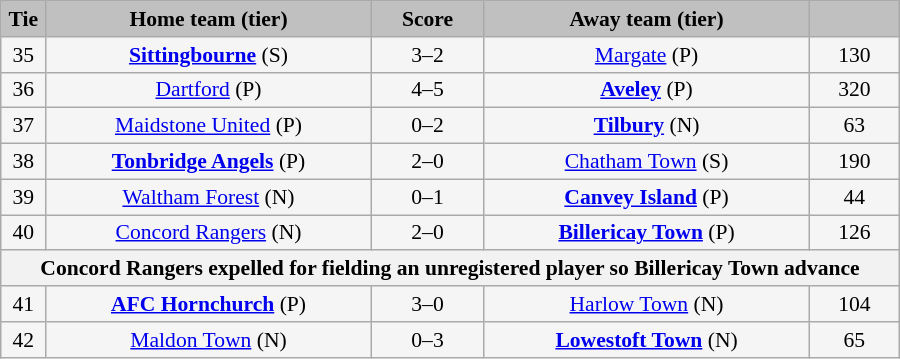<table class="wikitable" style="width: 600px; background:WhiteSmoke; text-align:center; font-size:90%">
<tr>
<td scope="col" style="width:  5.00%; background:silver;"><strong>Tie</strong></td>
<td scope="col" style="width: 36.25%; background:silver;"><strong>Home team (tier)</strong></td>
<td scope="col" style="width: 12.50%; background:silver;"><strong>Score</strong></td>
<td scope="col" style="width: 36.25%; background:silver;"><strong>Away team (tier)</strong></td>
<td scope="col" style="width: 10.00%; background:silver;"><strong></strong></td>
</tr>
<tr>
<td>35</td>
<td><strong><a href='#'>Sittingbourne</a></strong> (S)</td>
<td>3–2</td>
<td><a href='#'>Margate</a> (P)</td>
<td>130</td>
</tr>
<tr>
<td>36</td>
<td><a href='#'>Dartford</a> (P)</td>
<td>4–5</td>
<td><strong><a href='#'>Aveley</a></strong> (P)</td>
<td>320</td>
</tr>
<tr>
<td>37</td>
<td><a href='#'>Maidstone United</a> (P)</td>
<td>0–2</td>
<td><strong><a href='#'>Tilbury</a></strong> (N)</td>
<td>63</td>
</tr>
<tr>
<td>38</td>
<td><strong><a href='#'>Tonbridge Angels</a></strong> (P)</td>
<td>2–0</td>
<td><a href='#'>Chatham Town</a> (S)</td>
<td>190</td>
</tr>
<tr>
<td>39</td>
<td><a href='#'>Waltham Forest</a> (N)</td>
<td>0–1</td>
<td><strong><a href='#'>Canvey Island</a></strong> (P)</td>
<td>44</td>
</tr>
<tr>
<td>40</td>
<td><a href='#'>Concord Rangers</a> (N)</td>
<td>2–0</td>
<td><strong><a href='#'>Billericay Town</a></strong> (P)</td>
<td>126</td>
</tr>
<tr>
<th colspan="5">Concord Rangers expelled for fielding an unregistered player so Billericay Town advance</th>
</tr>
<tr>
<td>41</td>
<td><strong><a href='#'>AFC Hornchurch</a></strong> (P)</td>
<td>3–0</td>
<td><a href='#'>Harlow Town</a> (N)</td>
<td>104</td>
</tr>
<tr>
<td>42</td>
<td><a href='#'>Maldon Town</a> (N)</td>
<td>0–3</td>
<td><strong><a href='#'>Lowestoft Town</a></strong> (N)</td>
<td>65</td>
</tr>
</table>
